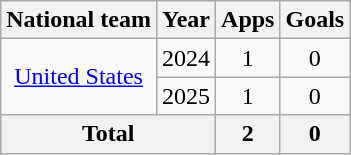<table class="wikitable" style="text-align:center">
<tr>
<th>National team</th>
<th>Year</th>
<th>Apps</th>
<th>Goals</th>
</tr>
<tr>
<td rowspan=2><a href='#'>United States</a></td>
<td>2024</td>
<td>1</td>
<td>0</td>
</tr>
<tr>
<td>2025</td>
<td>1</td>
<td>0</td>
</tr>
<tr>
<th colspan="2">Total</th>
<th>2</th>
<th>0</th>
</tr>
</table>
